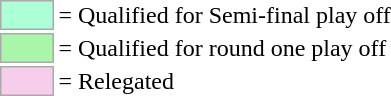<table>
<tr>
<td style="background-color:#ADFFD6; border:1px solid #aaaaaa; width:2em;"></td>
<td>= Qualified for Semi-final play off</td>
</tr>
<tr>
<td style="background-color:#A9F5A9; border:1px solid #aaaaaa; width:2em;"></td>
<td>= Qualified for round one play off</td>
</tr>
<tr>
<td style="background-color:#F6CEEC; border:1px solid #aaaaaa; width:2em;"></td>
<td>= Relegated</td>
</tr>
</table>
